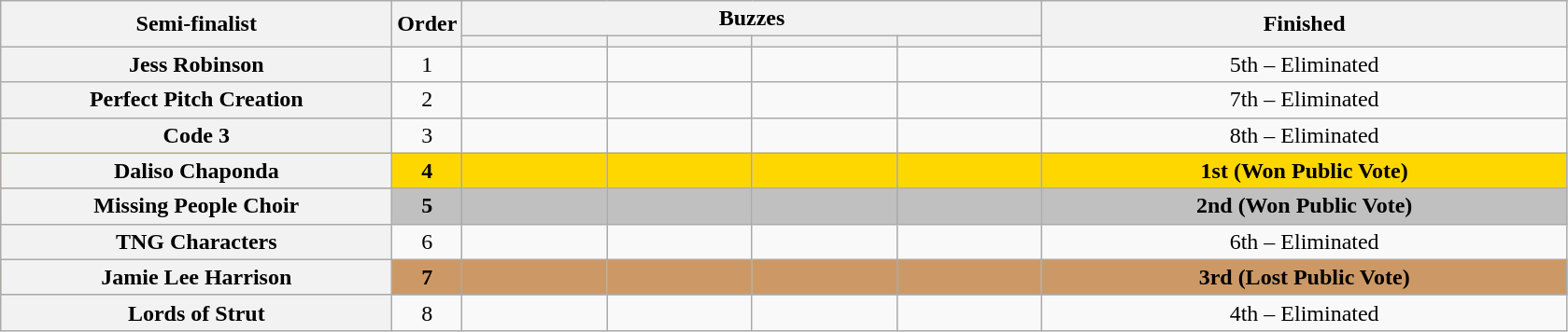<table class="wikitable plainrowheaders sortable" style="text-align:center;">
<tr>
<th scope="col" rowspan="2" class="unsortable" style="width:17em;">Semi-finalist</th>
<th scope="col" rowspan="2" style="width:1em;">Order</th>
<th scope="col" colspan="4" class="unsortable" style="width: 24em;">Buzzes</th>
<th scope="col" rowspan="2" style="width:23em;">Finished </th>
</tr>
<tr>
<th scope="col" class="unsortable" style="width:6em;"></th>
<th scope="col" class="unsortable" style="width:6em;"></th>
<th scope="col" class="unsortable" style="width:6em;"></th>
<th scope="col" class="unsortable" style="width:6em;"></th>
</tr>
<tr>
<th scope="row">Jess Robinson</th>
<td>1</td>
<td style="text-align:center;"></td>
<td style="text-align:center;"></td>
<td style="text-align:center;"></td>
<td style="text-align:center;"></td>
<td>5th – Eliminated</td>
</tr>
<tr>
<th scope="row">Perfect Pitch Creation</th>
<td>2</td>
<td style="text-align:center;"></td>
<td style="text-align:center;"></td>
<td style="text-align:center;"></td>
<td style="text-align:center;"></td>
<td>7th – Eliminated</td>
</tr>
<tr>
<th scope="row">Code 3</th>
<td>3</td>
<td style="text-align:center;"></td>
<td style="text-align:center;"></td>
<td style="text-align:center;"></td>
<td style="text-align:center;"></td>
<td>8th – Eliminated</td>
</tr>
<tr style="background:gold;">
<th scope="row"><strong>Daliso Chaponda</strong></th>
<td><strong>4</strong></td>
<td style="text-align:center;"></td>
<td style="text-align:center;"></td>
<td style="text-align:center;"></td>
<td style="text-align:center;"></td>
<td><strong>1st (Won Public Vote)</strong></td>
</tr>
<tr style="background:silver;">
<th scope="row"><strong>Missing People Choir</strong></th>
<td><strong>5</strong></td>
<td style="text-align:center;"></td>
<td style="text-align:center;"></td>
<td style="text-align:center;"></td>
<td style="text-align:center;"></td>
<td><strong>2nd (Won Public Vote)</strong></td>
</tr>
<tr>
<th scope="row">TNG Characters</th>
<td>6</td>
<td style="text-align:center;"></td>
<td style="text-align:center;"></td>
<td style="text-align:center;"></td>
<td style="text-align:center;"></td>
<td>6th – Eliminated</td>
</tr>
<tr style="background:#c96;">
<th scope="row"><strong>Jamie Lee Harrison</strong></th>
<td><strong>7</strong></td>
<td style="text-align:center;"></td>
<td style="text-align:center;"></td>
<td style="text-align:center;"></td>
<td style="text-align:center;"></td>
<td><strong>3rd (Lost Public Vote)</strong></td>
</tr>
<tr>
<th scope="row">Lords of Strut</th>
<td>8</td>
<td style="text-align:center;"></td>
<td style="text-align:center;"></td>
<td style="text-align:center;"></td>
<td style="text-align:center;"></td>
<td>4th – Eliminated</td>
</tr>
</table>
